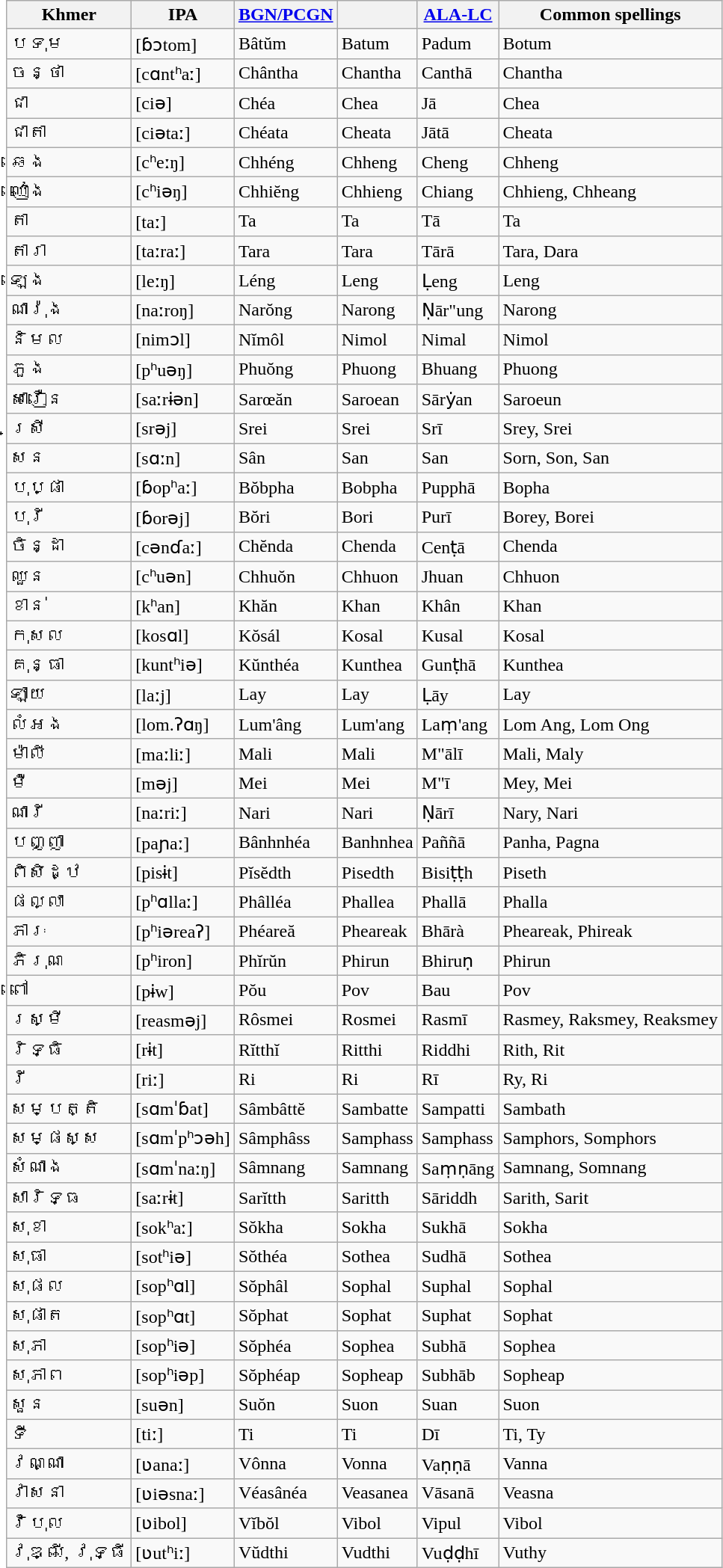<table class="wikitable sortable">
<tr>
<th>Khmer</th>
<th>IPA</th>
<th><a href='#'>BGN/PCGN</a></th>
<th></th>
<th><a href='#'>ALA-LC</a></th>
<th>Common spellings</th>
</tr>
<tr>
<td>បទុម</td>
<td>[ɓɔtom]</td>
<td>Bâtŭm</td>
<td>Batum</td>
<td>Padum</td>
<td>Botum</td>
</tr>
<tr>
<td>ចន្ថា</td>
<td>[cɑntʰaː]</td>
<td>Chântha</td>
<td>Chantha</td>
<td>Canthā</td>
<td>Chantha</td>
</tr>
<tr>
<td>ជា</td>
<td>[ciə]</td>
<td>Chéa</td>
<td>Chea</td>
<td>Jā</td>
<td>Chea</td>
</tr>
<tr>
<td>ជាតា</td>
<td>[ciətaː]</td>
<td>Chéata</td>
<td>Cheata</td>
<td>Jātā</td>
<td>Cheata</td>
</tr>
<tr>
<td>ឆេង</td>
<td>[cʰeːŋ]</td>
<td>Chhéng</td>
<td>Chheng</td>
<td>Cheng</td>
<td>Chheng</td>
</tr>
<tr>
<td>ឈៀង</td>
<td>[cʰiəŋ]</td>
<td>Chhiĕng</td>
<td>Chhieng</td>
<td>Chiang</td>
<td>Chhieng, Chheang</td>
</tr>
<tr>
<td>តា</td>
<td>[taː]</td>
<td>Ta</td>
<td>Ta</td>
<td>Tā</td>
<td>Ta</td>
</tr>
<tr>
<td>តារា</td>
<td>[taːraː]</td>
<td>Tara</td>
<td>Tara</td>
<td>Tārā</td>
<td>Tara, Dara</td>
</tr>
<tr>
<td>ឡេង</td>
<td>[leːŋ]</td>
<td>Léng</td>
<td>Leng</td>
<td>Ḷeng</td>
<td>Leng</td>
</tr>
<tr>
<td>ណារ៉ុង</td>
<td>[naːroŋ]</td>
<td>Narŏng</td>
<td>Narong</td>
<td>Ṇār"ung</td>
<td>Narong</td>
</tr>
<tr>
<td>និមល</td>
<td>[nimɔl]</td>
<td>Nĭmôl</td>
<td>Nimol</td>
<td>Nimal</td>
<td>Nimol</td>
</tr>
<tr>
<td>ភួង</td>
<td>[pʰuəŋ]</td>
<td>Phuŏng</td>
<td>Phuong</td>
<td>Bhuang</td>
<td>Phuong</td>
</tr>
<tr>
<td>សារឿន</td>
<td>[saːrɨən]</td>
<td>Sarœăn</td>
<td>Saroean</td>
<td>Sārẏan</td>
<td>Saroeun</td>
</tr>
<tr>
<td>ស្រី</td>
<td>[srəj]</td>
<td>Srei</td>
<td>Srei</td>
<td>Srī</td>
<td>Srey, Srei</td>
</tr>
<tr>
<td>សន</td>
<td>[sɑːn]</td>
<td>Sân</td>
<td>San</td>
<td>San</td>
<td>Sorn, Son, San</td>
</tr>
<tr>
<td>បុប្ផា</td>
<td>[ɓopʰaː]</td>
<td>Bŏbpha</td>
<td>Bobpha</td>
<td>Pupphā</td>
<td>Bopha</td>
</tr>
<tr>
<td>បុរី</td>
<td>[ɓorəj]</td>
<td>Bŏri</td>
<td>Bori</td>
<td>Purī</td>
<td>Borey, Borei</td>
</tr>
<tr>
<td>ចិន្ដា</td>
<td>[cənɗaː]</td>
<td>Chĕnda</td>
<td>Chenda</td>
<td>Cenṭā</td>
<td>Chenda</td>
</tr>
<tr>
<td>ឈួន</td>
<td>[cʰuən]</td>
<td>Chhuŏn</td>
<td>Chhuon</td>
<td>Jhuan</td>
<td>Chhuon</td>
</tr>
<tr>
<td>ខាន់</td>
<td>[kʰan]</td>
<td>Khăn</td>
<td>Khan</td>
<td>Khân</td>
<td>Khan</td>
</tr>
<tr>
<td>កុសល</td>
<td>[kosɑl]</td>
<td>Kŏsál</td>
<td>Kosal</td>
<td>Kusal</td>
<td>Kosal</td>
</tr>
<tr>
<td>គុន្ធា</td>
<td>[kuntʰiə]</td>
<td>Kŭnthéa</td>
<td>Kunthea</td>
<td>Gunṭhā</td>
<td>Kunthea</td>
</tr>
<tr>
<td>ឡាយ</td>
<td>[laːj]</td>
<td>Lay</td>
<td>Lay</td>
<td>Ḷāy</td>
<td>Lay</td>
</tr>
<tr>
<td>លំអង</td>
<td>[lom.ʔɑŋ]</td>
<td>Lum'âng</td>
<td>Lum'ang</td>
<td>Laṃ'ang</td>
<td>Lom Ang, Lom Ong</td>
</tr>
<tr>
<td>ម៉ាលី</td>
<td>[maːliː]</td>
<td>Mali</td>
<td>Mali</td>
<td>M"ālī</td>
<td>Mali, Maly</td>
</tr>
<tr>
<td>ម៉ី</td>
<td>[məj]</td>
<td>Mei</td>
<td>Mei</td>
<td>M"ī</td>
<td>Mey, Mei</td>
</tr>
<tr>
<td>ណារី</td>
<td>[naːriː]</td>
<td>Nari</td>
<td>Nari</td>
<td>Ṇārī</td>
<td>Nary, Nari</td>
</tr>
<tr>
<td>បញ្ញា</td>
<td>[paɲaː]</td>
<td>Bânhnhéa</td>
<td>Banhnhea</td>
<td>Paññā</td>
<td>Panha, Pagna</td>
</tr>
<tr>
<td>ពិសិដ្ឋ</td>
<td>[pisɨt]</td>
<td>Pĭsĕdth</td>
<td>Pisedth</td>
<td>Bisiṭṭh</td>
<td>Piseth</td>
</tr>
<tr>
<td>ផល្លា</td>
<td>[pʰɑllaː]</td>
<td>Phâlléa</td>
<td>Phallea</td>
<td>Phallā</td>
<td>Phalla</td>
</tr>
<tr>
<td>ភារៈ</td>
<td>[pʰiəreaʔ]</td>
<td>Phéareă</td>
<td>Pheareak</td>
<td>Bhārà</td>
<td>Pheareak, Phireak</td>
</tr>
<tr>
<td>ភិរុណ</td>
<td>[pʰiron]</td>
<td>Phĭrŭn</td>
<td>Phirun</td>
<td>Bhiruṇ</td>
<td>Phirun</td>
</tr>
<tr>
<td>ពៅ</td>
<td>[pɨw]</td>
<td>Pŏu</td>
<td>Pov</td>
<td>Bau</td>
<td>Pov</td>
</tr>
<tr>
<td>រស្មី</td>
<td>[reasməj]</td>
<td>Rôsmei</td>
<td>Rosmei</td>
<td>Rasmī</td>
<td>Rasmey, Raksmey, Reaksmey</td>
</tr>
<tr>
<td>រិទ្ធិ</td>
<td>[rɨt]</td>
<td>Rĭtthĭ</td>
<td>Ritthi</td>
<td>Riddhi</td>
<td>Rith, Rit</td>
</tr>
<tr>
<td>រី</td>
<td>[riː]</td>
<td>Ri</td>
<td>Ri</td>
<td>Rī</td>
<td>Ry, Ri</td>
</tr>
<tr>
<td>សម្បត្តិ</td>
<td>[sɑmˈɓat]</td>
<td>Sâmbâttĕ</td>
<td>Sambatte</td>
<td>Sampatti</td>
<td>Sambath</td>
</tr>
<tr>
<td>សម្ផស្ស</td>
<td>[sɑmˈpʰɔəh]</td>
<td>Sâmphâss</td>
<td>Samphass</td>
<td>Samphass</td>
<td>Samphors, Somphors</td>
</tr>
<tr>
<td>សំណាង</td>
<td>[sɑmˈnaːŋ]</td>
<td>Sâmnang</td>
<td>Samnang</td>
<td>Saṃṇāng</td>
<td>Samnang, Somnang</td>
</tr>
<tr>
<td>សារិទ្ធ</td>
<td>[saːrɨt]</td>
<td>Sarĭtth</td>
<td>Saritth</td>
<td>Sāriddh</td>
<td>Sarith, Sarit</td>
</tr>
<tr>
<td>សុខា</td>
<td>[sokʰaː]</td>
<td>Sŏkha</td>
<td>Sokha</td>
<td>Sukhā</td>
<td>Sokha</td>
</tr>
<tr>
<td>សុធា</td>
<td>[sotʰiə]</td>
<td>Sŏthéa</td>
<td>Sothea</td>
<td>Sudhā</td>
<td>Sothea</td>
</tr>
<tr>
<td>សុផល</td>
<td>[sopʰɑl]</td>
<td>Sŏphâl</td>
<td>Sophal</td>
<td>Suphal</td>
<td>Sophal</td>
</tr>
<tr>
<td>សុផាត</td>
<td>[sopʰɑt]</td>
<td>Sŏphat</td>
<td>Sophat</td>
<td>Suphat</td>
<td>Sophat</td>
</tr>
<tr>
<td>សុភា</td>
<td>[sopʰiə]</td>
<td>Sŏphéa</td>
<td>Sophea</td>
<td>Subhā</td>
<td>Sophea</td>
</tr>
<tr>
<td>សុភាព</td>
<td>[sopʰiəp]</td>
<td>Sŏphéap</td>
<td>Sopheap</td>
<td>Subhāb</td>
<td>Sopheap</td>
</tr>
<tr>
<td>សួន</td>
<td>[suən]</td>
<td>Suŏn</td>
<td>Suon</td>
<td>Suan</td>
<td>Suon</td>
</tr>
<tr>
<td>ទី</td>
<td>[tiː]</td>
<td>Ti</td>
<td>Ti</td>
<td>Dī</td>
<td>Ti, Ty</td>
</tr>
<tr>
<td>វណ្ណា</td>
<td>[ʋanaː]</td>
<td>Vônna</td>
<td>Vonna</td>
<td>Vaṇṇā</td>
<td>Vanna</td>
</tr>
<tr>
<td>វាសនា</td>
<td>[ʋiəsnaː]</td>
<td>Véasânéa</td>
<td>Veasanea</td>
<td>Vāsanā</td>
<td>Veasna</td>
</tr>
<tr>
<td>វិបុល</td>
<td>[ʋibol]</td>
<td>Vĭbŏl</td>
<td>Vibol</td>
<td>Vipul</td>
<td>Vibol</td>
</tr>
<tr>
<td>វុឌ្ឍី, វុទ្ធី</td>
<td>[ʋutʰiː]</td>
<td>Vŭdthi</td>
<td>Vudthi</td>
<td>Vuḍḍhī</td>
<td>Vuthy</td>
</tr>
</table>
